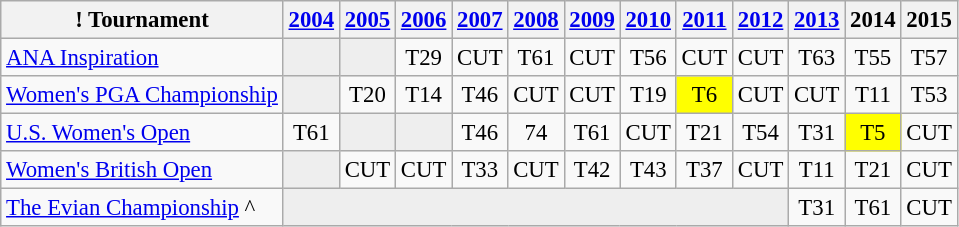<table class="wikitable" style="font-size:95%;text-align:center;">
<tr>
<th>! Tournament</th>
<th><a href='#'>2004</a></th>
<th><a href='#'>2005</a></th>
<th><a href='#'>2006</a></th>
<th><a href='#'>2007</a></th>
<th><a href='#'>2008</a></th>
<th><a href='#'>2009</a></th>
<th><a href='#'>2010</a></th>
<th><a href='#'>2011</a></th>
<th><a href='#'>2012</a></th>
<th><a href='#'>2013</a></th>
<th>2014</th>
<th>2015</th>
</tr>
<tr>
<td align=left><a href='#'>ANA Inspiration</a></td>
<td style="background:#eeeeee;"></td>
<td style="background:#eeeeee;"></td>
<td>T29</td>
<td>CUT</td>
<td>T61</td>
<td>CUT</td>
<td>T56</td>
<td>CUT</td>
<td>CUT</td>
<td>T63</td>
<td>T55</td>
<td>T57</td>
</tr>
<tr>
<td align=left><a href='#'>Women's PGA Championship</a></td>
<td style="background:#eeeeee;"></td>
<td>T20</td>
<td>T14</td>
<td>T46</td>
<td>CUT</td>
<td>CUT</td>
<td>T19</td>
<td style="background:yellow;">T6</td>
<td>CUT</td>
<td>CUT</td>
<td>T11</td>
<td>T53</td>
</tr>
<tr>
<td align=left><a href='#'>U.S. Women's Open</a></td>
<td>T61</td>
<td style="background:#eeeeee;"></td>
<td style="background:#eeeeee;"></td>
<td>T46</td>
<td>74</td>
<td>T61</td>
<td>CUT</td>
<td>T21</td>
<td>T54</td>
<td>T31</td>
<td style="background:yellow;">T5</td>
<td>CUT</td>
</tr>
<tr>
<td align=left><a href='#'>Women's British Open</a></td>
<td style="background:#eeeeee;"></td>
<td>CUT</td>
<td>CUT</td>
<td>T33</td>
<td>CUT</td>
<td>T42</td>
<td>T43</td>
<td>T37</td>
<td>CUT</td>
<td>T11</td>
<td>T21</td>
<td>CUT</td>
</tr>
<tr>
<td align=left><a href='#'>The Evian Championship</a> ^</td>
<td style="background:#eeeeee;" colspan=9></td>
<td>T31</td>
<td>T61</td>
<td>CUT</td>
</tr>
</table>
